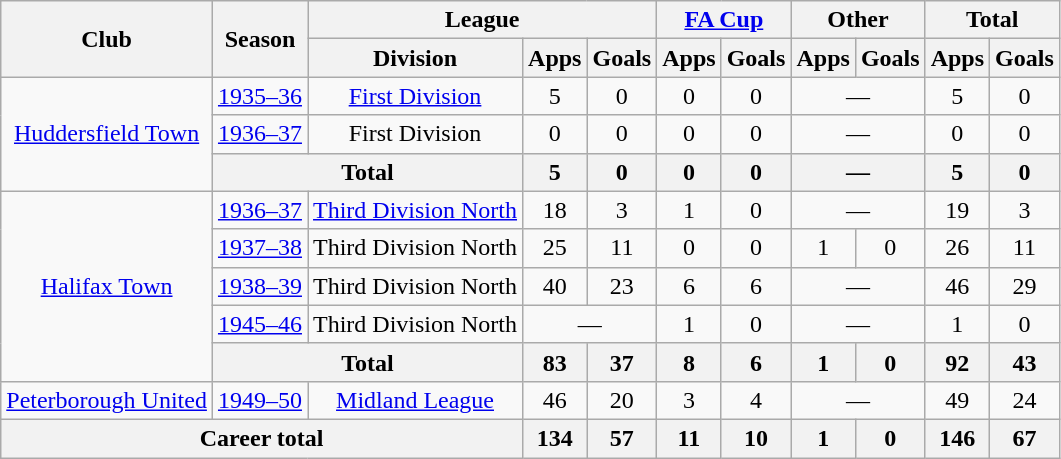<table class=wikitable style=text-align:center>
<tr>
<th rowspan="2">Club</th>
<th rowspan="2">Season</th>
<th colspan="3">League</th>
<th colspan="2"><a href='#'>FA Cup</a></th>
<th colspan="2">Other</th>
<th colspan="2">Total</th>
</tr>
<tr>
<th>Division</th>
<th>Apps</th>
<th>Goals</th>
<th>Apps</th>
<th>Goals</th>
<th>Apps</th>
<th>Goals</th>
<th>Apps</th>
<th>Goals</th>
</tr>
<tr>
<td rowspan="3"><a href='#'>Huddersfield Town</a></td>
<td><a href='#'>1935–36</a></td>
<td><a href='#'>First Division</a></td>
<td>5</td>
<td>0</td>
<td>0</td>
<td>0</td>
<td colspan="2">—</td>
<td>5</td>
<td>0</td>
</tr>
<tr>
<td><a href='#'>1936–37</a></td>
<td>First Division</td>
<td>0</td>
<td>0</td>
<td>0</td>
<td>0</td>
<td colspan="2">—</td>
<td>0</td>
<td>0</td>
</tr>
<tr>
<th colspan="2">Total</th>
<th>5</th>
<th>0</th>
<th>0</th>
<th>0</th>
<th colspan="2">—</th>
<th>5</th>
<th>0</th>
</tr>
<tr>
<td rowspan="5"><a href='#'>Halifax Town</a></td>
<td><a href='#'>1936–37</a></td>
<td><a href='#'>Third Division North</a></td>
<td>18</td>
<td>3</td>
<td>1</td>
<td>0</td>
<td colspan="2">—</td>
<td>19</td>
<td>3</td>
</tr>
<tr>
<td><a href='#'>1937–38</a></td>
<td>Third Division North</td>
<td>25</td>
<td>11</td>
<td>0</td>
<td>0</td>
<td>1</td>
<td>0</td>
<td>26</td>
<td>11</td>
</tr>
<tr>
<td><a href='#'>1938–39</a></td>
<td>Third Division North</td>
<td>40</td>
<td>23</td>
<td>6</td>
<td>6</td>
<td colspan="2">—</td>
<td>46</td>
<td>29</td>
</tr>
<tr>
<td><a href='#'>1945–46</a></td>
<td>Third Division North</td>
<td colspan="2">—</td>
<td>1</td>
<td>0</td>
<td colspan="2">—</td>
<td>1</td>
<td>0</td>
</tr>
<tr>
<th colspan="2">Total</th>
<th>83</th>
<th>37</th>
<th>8</th>
<th>6</th>
<th>1</th>
<th>0</th>
<th>92</th>
<th>43</th>
</tr>
<tr>
<td><a href='#'>Peterborough United</a></td>
<td><a href='#'>1949–50</a></td>
<td><a href='#'>Midland League</a></td>
<td>46</td>
<td>20</td>
<td>3</td>
<td>4</td>
<td colspan="2">—</td>
<td>49</td>
<td>24</td>
</tr>
<tr>
<th colspan="3">Career total</th>
<th>134</th>
<th>57</th>
<th>11</th>
<th>10</th>
<th>1</th>
<th>0</th>
<th>146</th>
<th>67</th>
</tr>
</table>
